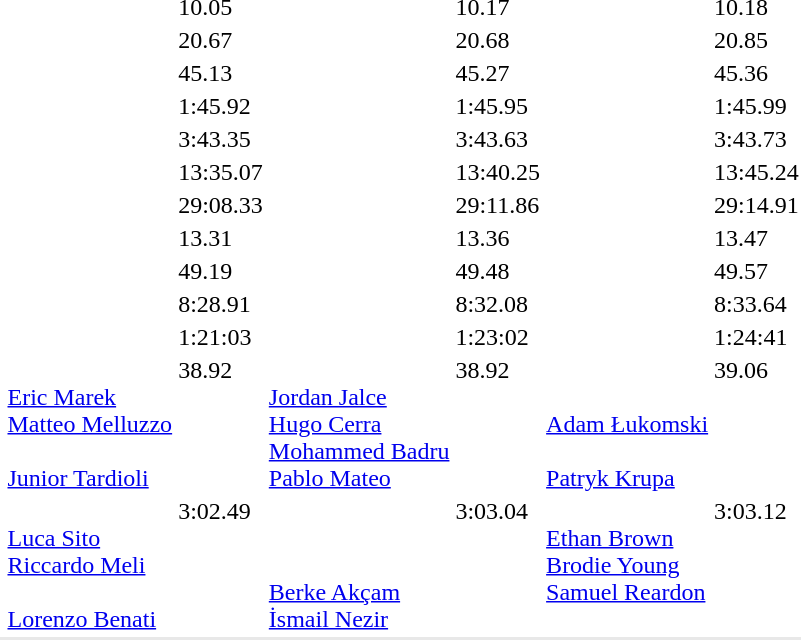<table>
<tr>
<td></td>
<td></td>
<td>10.05</td>
<td></td>
<td>10.17</td>
<td></td>
<td>10.18</td>
</tr>
<tr>
<td></td>
<td></td>
<td>20.67</td>
<td></td>
<td>20.68</td>
<td></td>
<td>20.85</td>
</tr>
<tr>
<td></td>
<td></td>
<td>45.13</td>
<td></td>
<td>45.27 </td>
<td></td>
<td>45.36</td>
</tr>
<tr>
<td></td>
<td></td>
<td>1:45.92</td>
<td></td>
<td>1:45.95</td>
<td></td>
<td>1:45.99</td>
</tr>
<tr>
<td></td>
<td></td>
<td>3:43.35</td>
<td></td>
<td>3:43.63</td>
<td></td>
<td>3:43.73</td>
</tr>
<tr>
<td></td>
<td></td>
<td>13:35.07</td>
<td></td>
<td>13:40.25</td>
<td></td>
<td>13:45.24</td>
</tr>
<tr>
<td></td>
<td></td>
<td>29:08.33</td>
<td></td>
<td>29:11.86</td>
<td></td>
<td>29:14.91</td>
</tr>
<tr>
<td></td>
<td></td>
<td>13.31</td>
<td></td>
<td>13.36</td>
<td></td>
<td>13.47 </td>
</tr>
<tr>
<td></td>
<td></td>
<td>49.19</td>
<td></td>
<td>49.48 </td>
<td></td>
<td>49.57 </td>
</tr>
<tr>
<td></td>
<td></td>
<td>8:28.91 </td>
<td></td>
<td>8:32.08</td>
<td></td>
<td>8:33.64</td>
</tr>
<tr>
<td></td>
<td></td>
<td>1:21:03 </td>
<td></td>
<td>1:23:02</td>
<td></td>
<td>1:24:41 <strong></strong></td>
</tr>
<tr valign="top">
<td></td>
<td><br><a href='#'>Eric Marek</a><br><a href='#'>Matteo Melluzzo</a><br><br><a href='#'>Junior Tardioli</a></td>
<td>38.92 <strong></strong></td>
<td><br><a href='#'>Jordan Jalce</a><br><a href='#'>Hugo Cerra</a><br><a href='#'>Mohammed Badru</a><br><a href='#'>Pablo Mateo</a></td>
<td>38.92 </td>
<td><br><br><a href='#'>Adam Łukomski</a><br><br><a href='#'>Patryk Krupa</a></td>
<td>39.06</td>
</tr>
<tr valign="top">
<td></td>
<td><br><a href='#'>Luca Sito</a><br><a href='#'>Riccardo Meli</a><br><br><a href='#'>Lorenzo Benati</a></td>
<td>3:02.49 </td>
<td><br><br><br><a href='#'>Berke Akçam</a><br><a href='#'>İsmail Nezir</a></td>
<td>3:03.04 <strong></strong></td>
<td><br><a href='#'>Ethan Brown</a><br><a href='#'>Brodie Young</a><br><a href='#'>Samuel Reardon</a><br></td>
<td>3:03.12 </td>
</tr>
<tr style="background:#e8e8e8;">
<td colspan=7></td>
</tr>
</table>
